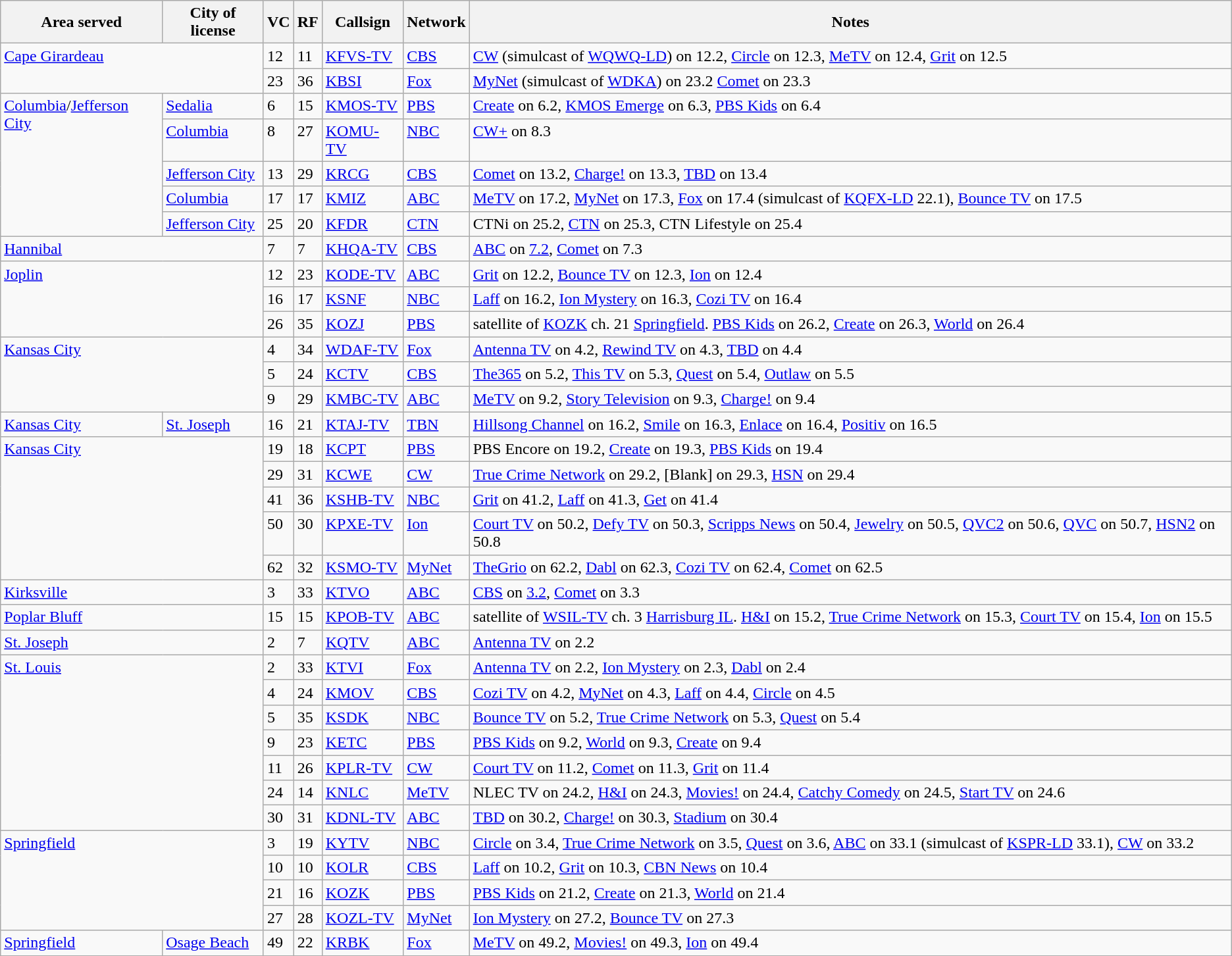<table class="sortable wikitable" style="margin: 1em 1em 1em 0; background: #f9f9f9;">
<tr>
<th>Area served</th>
<th>City of license</th>
<th>VC</th>
<th>RF</th>
<th>Callsign</th>
<th>Network</th>
<th class="unsortable">Notes</th>
</tr>
<tr style="vertical-align: top; text-align: left;">
<td colspan="2" rowspan="2"><a href='#'>Cape Girardeau</a></td>
<td>12</td>
<td>11</td>
<td><a href='#'>KFVS-TV</a></td>
<td><a href='#'>CBS</a></td>
<td><a href='#'>CW</a> (simulcast of <a href='#'>WQWQ-LD</a>) on 12.2, <a href='#'>Circle</a> on 12.3, <a href='#'>MeTV</a> on 12.4, <a href='#'>Grit</a> on 12.5</td>
</tr>
<tr style="vertical-align: top; text-align: left;">
<td>23</td>
<td>36</td>
<td><a href='#'>KBSI</a></td>
<td><a href='#'>Fox</a></td>
<td><a href='#'>MyNet</a> (simulcast of <a href='#'>WDKA</a>) on 23.2 <a href='#'>Comet</a> on 23.3</td>
</tr>
<tr style="vertical-align: top; text-align: left;">
<td colspan="1" rowspan="5"><a href='#'>Columbia</a>/<a href='#'>Jefferson City</a></td>
<td><a href='#'>Sedalia</a></td>
<td>6</td>
<td>15</td>
<td><a href='#'>KMOS-TV</a></td>
<td><a href='#'>PBS</a></td>
<td><a href='#'>Create</a> on 6.2, <a href='#'>KMOS Emerge</a> on 6.3, <a href='#'>PBS Kids</a> on 6.4</td>
</tr>
<tr style="vertical-align: top; text-align: left;">
<td><a href='#'>Columbia</a></td>
<td>8</td>
<td>27</td>
<td><a href='#'>KOMU-TV</a></td>
<td><a href='#'>NBC</a></td>
<td><a href='#'>CW+</a> on 8.3</td>
</tr>
<tr style="vertical-align: top; text-align: left;">
<td><a href='#'>Jefferson City</a></td>
<td>13</td>
<td>29</td>
<td><a href='#'>KRCG</a></td>
<td><a href='#'>CBS</a></td>
<td><a href='#'>Comet</a> on 13.2, <a href='#'>Charge!</a> on 13.3, <a href='#'>TBD</a> on 13.4</td>
</tr>
<tr style="vertical-align: top; text-align: left;">
<td><a href='#'>Columbia</a></td>
<td>17</td>
<td>17</td>
<td><a href='#'>KMIZ</a></td>
<td><a href='#'>ABC</a></td>
<td><a href='#'>MeTV</a> on 17.2, <a href='#'>MyNet</a> on 17.3, <a href='#'>Fox</a> on 17.4  (simulcast of <a href='#'>KQFX-LD</a> 22.1), <a href='#'>Bounce TV</a> on 17.5</td>
</tr>
<tr style="vertical-align: top; text-align: left;">
<td><a href='#'>Jefferson City</a></td>
<td>25</td>
<td>20</td>
<td><a href='#'>KFDR</a></td>
<td><a href='#'>CTN</a></td>
<td>CTNi on 25.2, <a href='#'>CTN</a> on 25.3, CTN Lifestyle on 25.4</td>
</tr>
<tr style="vertical-align: top; text-align: left;">
<td colspan="2"><a href='#'>Hannibal</a></td>
<td>7</td>
<td>7</td>
<td><a href='#'>KHQA-TV</a></td>
<td><a href='#'>CBS</a></td>
<td><a href='#'>ABC</a> on <a href='#'>7.2</a>, <a href='#'>Comet</a> on 7.3</td>
</tr>
<tr style="vertical-align: top; text-align: left;">
<td colspan="2" rowspan="3"><a href='#'>Joplin</a></td>
<td>12</td>
<td>23</td>
<td><a href='#'>KODE-TV</a></td>
<td><a href='#'>ABC</a></td>
<td><a href='#'>Grit</a> on 12.2, <a href='#'>Bounce TV</a> on 12.3, <a href='#'>Ion</a> on 12.4</td>
</tr>
<tr style="vertical-align: top; text-align: left;">
<td>16</td>
<td>17</td>
<td><a href='#'>KSNF</a></td>
<td><a href='#'>NBC</a></td>
<td><a href='#'>Laff</a> on 16.2, <a href='#'>Ion Mystery</a> on 16.3, <a href='#'>Cozi TV</a> on 16.4</td>
</tr>
<tr style="vertical-align: top; text-align: left;">
<td>26</td>
<td>35</td>
<td><a href='#'>KOZJ</a></td>
<td><a href='#'>PBS</a></td>
<td>satellite of <a href='#'>KOZK</a> ch. 21 <a href='#'>Springfield</a>. <a href='#'>PBS Kids</a> on 26.2, <a href='#'>Create</a> on 26.3, <a href='#'>World</a> on 26.4</td>
</tr>
<tr style="vertical-align: top; text-align: left;">
<td colspan="2" rowspan="3"><a href='#'>Kansas City</a></td>
<td>4</td>
<td>34</td>
<td><a href='#'>WDAF-TV</a></td>
<td><a href='#'>Fox</a></td>
<td><a href='#'>Antenna TV</a> on 4.2, <a href='#'>Rewind TV</a> on 4.3, <a href='#'>TBD</a> on 4.4</td>
</tr>
<tr style="vertical-align: top; text-align: left;">
<td>5</td>
<td>24</td>
<td><a href='#'>KCTV</a></td>
<td><a href='#'>CBS</a></td>
<td><a href='#'>The365</a> on 5.2, <a href='#'>This TV</a> on 5.3, <a href='#'>Quest</a> on 5.4, <a href='#'>Outlaw</a> on 5.5</td>
</tr>
<tr style="vertical-align: top; text-align: left;">
<td>9</td>
<td>29</td>
<td><a href='#'>KMBC-TV</a></td>
<td><a href='#'>ABC</a></td>
<td><a href='#'>MeTV</a> on 9.2, <a href='#'>Story Television</a> on 9.3, <a href='#'>Charge!</a> on 9.4</td>
</tr>
<tr style="vertical-align: top; text-align: left;">
<td><a href='#'>Kansas City</a></td>
<td><a href='#'>St. Joseph</a></td>
<td>16</td>
<td>21</td>
<td><a href='#'>KTAJ-TV</a></td>
<td><a href='#'>TBN</a></td>
<td><a href='#'>Hillsong Channel</a> on 16.2, <a href='#'>Smile</a> on 16.3, <a href='#'>Enlace</a> on 16.4, <a href='#'>Positiv</a> on 16.5</td>
</tr>
<tr style="vertical-align: top; text-align: left;">
<td colspan="2" rowspan="5"><a href='#'>Kansas City</a></td>
<td>19</td>
<td>18</td>
<td><a href='#'>KCPT</a></td>
<td><a href='#'>PBS</a></td>
<td>PBS Encore on 19.2, <a href='#'>Create</a> on 19.3, <a href='#'>PBS Kids</a> on 19.4</td>
</tr>
<tr style="vertical-align: top; text-align: left;">
<td>29</td>
<td>31</td>
<td><a href='#'>KCWE</a></td>
<td><a href='#'>CW</a></td>
<td><a href='#'>True Crime Network</a> on 29.2, [Blank] on 29.3, <a href='#'>HSN</a> on 29.4</td>
</tr>
<tr style="vertical-align: top; text-align: left;">
<td>41</td>
<td>36</td>
<td><a href='#'>KSHB-TV</a></td>
<td><a href='#'>NBC</a></td>
<td><a href='#'>Grit</a> on 41.2, <a href='#'>Laff</a> on 41.3, <a href='#'>Get</a> on 41.4</td>
</tr>
<tr style="vertical-align: top; text-align: left;">
<td>50</td>
<td>30</td>
<td><a href='#'>KPXE-TV</a></td>
<td><a href='#'>Ion</a></td>
<td><a href='#'>Court TV</a> on 50.2, <a href='#'>Defy TV</a> on 50.3, <a href='#'>Scripps News</a> on 50.4, <a href='#'>Jewelry</a> on 50.5,  <a href='#'>QVC2</a> on 50.6, <a href='#'>QVC</a> on 50.7, <a href='#'>HSN2</a> on 50.8</td>
</tr>
<tr style="vertical-align: top; text-align: left;">
<td>62</td>
<td>32</td>
<td><a href='#'>KSMO-TV</a></td>
<td><a href='#'>MyNet</a></td>
<td><a href='#'>TheGrio</a> on 62.2, <a href='#'>Dabl</a> on 62.3, <a href='#'>Cozi TV</a> on 62.4, <a href='#'>Comet</a> on 62.5</td>
</tr>
<tr style="vertical-align: top; text-align: left;">
<td colspan="2"><a href='#'>Kirksville</a></td>
<td>3</td>
<td>33</td>
<td><a href='#'>KTVO</a></td>
<td><a href='#'>ABC</a></td>
<td><a href='#'>CBS</a> on <a href='#'>3.2</a>, <a href='#'>Comet</a> on 3.3</td>
</tr>
<tr style="vertical-align: top; text-align: left;">
<td colspan="2"><a href='#'>Poplar Bluff</a></td>
<td>15</td>
<td>15</td>
<td><a href='#'>KPOB-TV</a></td>
<td><a href='#'>ABC</a></td>
<td>satellite of <a href='#'>WSIL-TV</a> ch. 3 <a href='#'>Harrisburg IL</a>. <a href='#'>H&I</a> on 15.2, <a href='#'>True Crime Network</a> on 15.3, <a href='#'>Court TV</a> on 15.4, <a href='#'>Ion</a> on 15.5</td>
</tr>
<tr style="vertical-align: top; text-align: left;">
<td colspan="2"><a href='#'>St. Joseph</a></td>
<td>2</td>
<td>7</td>
<td><a href='#'>KQTV</a></td>
<td><a href='#'>ABC</a></td>
<td><a href='#'>Antenna TV</a> on 2.2</td>
</tr>
<tr style="vertical-align: top; text-align: left;">
<td colspan="2" rowspan="7"><a href='#'>St. Louis</a></td>
<td>2</td>
<td>33</td>
<td><a href='#'>KTVI</a></td>
<td><a href='#'>Fox</a></td>
<td><a href='#'>Antenna TV</a> on 2.2, <a href='#'>Ion Mystery</a> on 2.3, <a href='#'>Dabl</a> on 2.4</td>
</tr>
<tr style="vertical-align: top; text-align: left;">
<td>4</td>
<td>24</td>
<td><a href='#'>KMOV</a></td>
<td><a href='#'>CBS</a></td>
<td><a href='#'>Cozi TV</a> on 4.2, <a href='#'>MyNet</a> on 4.3, <a href='#'>Laff</a> on 4.4, <a href='#'>Circle</a> on 4.5</td>
</tr>
<tr style="vertical-align: top; text-align: left;">
<td>5</td>
<td>35</td>
<td><a href='#'>KSDK</a></td>
<td><a href='#'>NBC</a></td>
<td><a href='#'>Bounce TV</a> on 5.2, <a href='#'>True Crime Network</a> on 5.3, <a href='#'>Quest</a> on 5.4</td>
</tr>
<tr style="vertical-align: top; text-align: left;">
<td>9</td>
<td>23</td>
<td><a href='#'>KETC</a></td>
<td><a href='#'>PBS</a></td>
<td><a href='#'>PBS Kids</a> on 9.2, <a href='#'>World</a> on 9.3, <a href='#'>Create</a> on 9.4</td>
</tr>
<tr style="vertical-align: top; text-align: left;">
<td>11</td>
<td>26</td>
<td><a href='#'>KPLR-TV</a></td>
<td><a href='#'>CW</a></td>
<td><a href='#'>Court TV</a> on 11.2, <a href='#'>Comet</a> on 11.3, <a href='#'>Grit</a> on 11.4</td>
</tr>
<tr style="vertical-align: top; text-align: left;">
<td>24</td>
<td>14</td>
<td><a href='#'>KNLC</a></td>
<td><a href='#'>MeTV</a></td>
<td>NLEC TV on 24.2, <a href='#'>H&I</a> on 24.3, <a href='#'>Movies!</a> on 24.4, <a href='#'>Catchy Comedy</a> on 24.5, <a href='#'>Start TV</a> on 24.6</td>
</tr>
<tr style="vertical-align: top; text-align: left;">
<td>30</td>
<td>31</td>
<td><a href='#'>KDNL-TV</a></td>
<td><a href='#'>ABC</a></td>
<td><a href='#'>TBD</a> on 30.2, <a href='#'>Charge!</a> on 30.3, <a href='#'>Stadium</a> on 30.4</td>
</tr>
<tr style="vertical-align: top; text-align: left;">
<td colspan="2" rowspan="4"><a href='#'>Springfield</a></td>
<td>3</td>
<td>19</td>
<td><a href='#'>KYTV</a></td>
<td><a href='#'>NBC</a></td>
<td><a href='#'>Circle</a> on 3.4, <a href='#'>True Crime Network</a> on 3.5, <a href='#'>Quest</a> on 3.6, <a href='#'>ABC</a> on 33.1 (simulcast of <a href='#'>KSPR-LD</a> 33.1), <a href='#'>CW</a> on 33.2</td>
</tr>
<tr style="vertical-align: top; text-align: left;">
<td>10</td>
<td>10</td>
<td><a href='#'>KOLR</a></td>
<td><a href='#'>CBS</a></td>
<td><a href='#'>Laff</a> on 10.2, <a href='#'>Grit</a> on 10.3, <a href='#'>CBN News</a> on 10.4</td>
</tr>
<tr style="vertical-align: top; text-align: left;">
<td>21</td>
<td>16</td>
<td><a href='#'>KOZK</a></td>
<td><a href='#'>PBS</a></td>
<td><a href='#'>PBS Kids</a> on 21.2, <a href='#'>Create</a> on 21.3, <a href='#'>World</a> on 21.4</td>
</tr>
<tr style="vertical-align: top; text-align: left;">
<td>27</td>
<td>28</td>
<td><a href='#'>KOZL-TV</a></td>
<td><a href='#'>MyNet</a></td>
<td><a href='#'>Ion Mystery</a> on 27.2, <a href='#'>Bounce TV</a> on 27.3</td>
</tr>
<tr style="vertical-align: top; text-align: left;">
<td><a href='#'>Springfield</a></td>
<td><a href='#'>Osage Beach</a></td>
<td>49</td>
<td>22</td>
<td><a href='#'>KRBK</a></td>
<td><a href='#'>Fox</a></td>
<td><a href='#'>MeTV</a> on 49.2, <a href='#'>Movies!</a> on 49.3, <a href='#'>Ion</a> on 49.4</td>
</tr>
<tr style="vertical-align: top; text-align: left;">
</tr>
</table>
